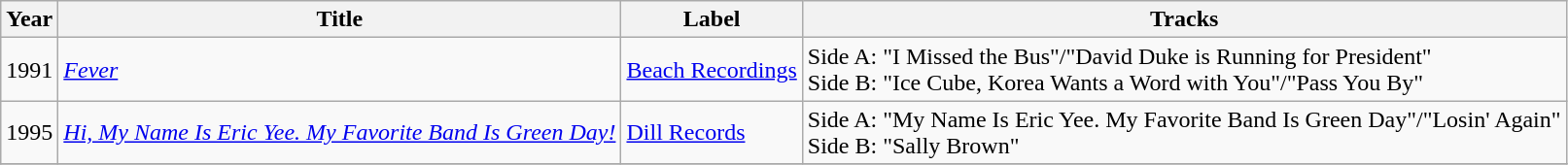<table class="wikitable">
<tr>
<th><strong>Year</strong></th>
<th><strong>Title</strong></th>
<th><strong>Label</strong></th>
<th><strong>Tracks</strong></th>
</tr>
<tr>
<td>1991</td>
<td><em><a href='#'>Fever</a></em></td>
<td><a href='#'>Beach Recordings</a></td>
<td>Side A: "I Missed the Bus"/"David Duke is Running for President"<br>Side B: "Ice Cube, Korea Wants a Word with You"/"Pass You By"</td>
</tr>
<tr>
<td>1995</td>
<td><em><a href='#'>Hi, My Name Is Eric Yee. My Favorite Band Is Green Day!</a></em></td>
<td><a href='#'>Dill Records</a></td>
<td>Side A: "My Name Is Eric Yee. My Favorite Band Is Green Day"/"Losin' Again"<br>Side B: "Sally Brown"</td>
</tr>
<tr>
</tr>
</table>
